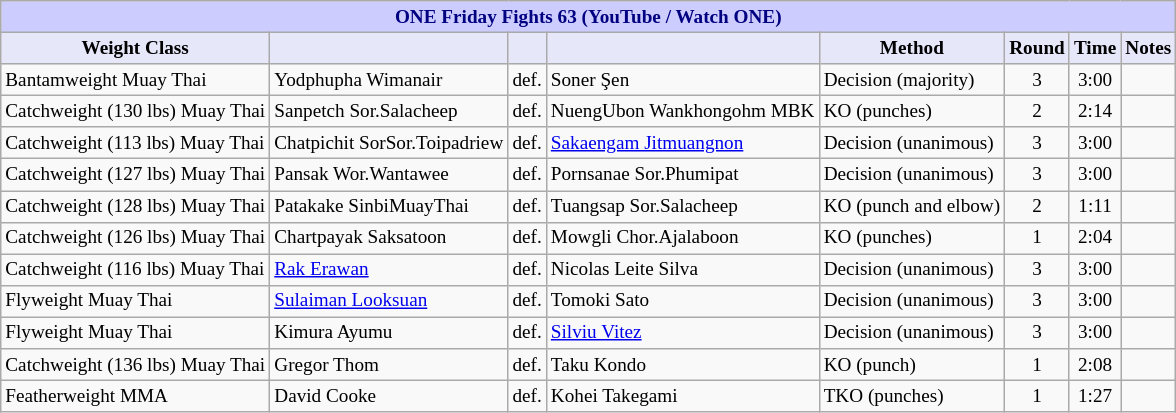<table class="wikitable" style="font-size: 80%;">
<tr>
<th colspan="8" style="background-color: #ccf; color: #000080; text-align: center;"><strong>ONE Friday Fights 63 (YouTube / Watch ONE)</strong></th>
</tr>
<tr>
<th colspan="1" style="background-color: #E6E8FA; color: #000000; text-align: center;">Weight Class</th>
<th colspan="1" style="background-color: #E6E8FA; color: #000000; text-align: center;"></th>
<th colspan="1" style="background-color: #E6E8FA; color: #000000; text-align: center;"></th>
<th colspan="1" style="background-color: #E6E8FA; color: #000000; text-align: center;"></th>
<th colspan="1" style="background-color: #E6E8FA; color: #000000; text-align: center;">Method</th>
<th colspan="1" style="background-color: #E6E8FA; color: #000000; text-align: center;">Round</th>
<th colspan="1" style="background-color: #E6E8FA; color: #000000; text-align: center;">Time</th>
<th colspan="1" style="background-color: #E6E8FA; color: #000000; text-align: center;">Notes</th>
</tr>
<tr>
<td>Bantamweight Muay Thai</td>
<td> Yodphupha Wimanair</td>
<td>def.</td>
<td> Soner Şen</td>
<td>Decision (majority)</td>
<td align=center>3</td>
<td align=center>3:00</td>
<td></td>
</tr>
<tr>
<td>Catchweight (130 lbs) Muay Thai</td>
<td> Sanpetch Sor.Salacheep</td>
<td>def.</td>
<td> NuengUbon Wankhongohm MBK</td>
<td>KO (punches)</td>
<td align=center>2</td>
<td align=center>2:14</td>
<td></td>
</tr>
<tr>
<td>Catchweight (113 lbs) Muay Thai</td>
<td> Chatpichit SorSor.Toipadriew</td>
<td>def.</td>
<td> <a href='#'>Sakaengam Jitmuangnon</a></td>
<td>Decision (unanimous)</td>
<td align=center>3</td>
<td align=center>3:00</td>
<td></td>
</tr>
<tr>
<td>Catchweight (127 lbs) Muay Thai</td>
<td> Pansak Wor.Wantawee</td>
<td>def.</td>
<td> Pornsanae Sor.Phumipat</td>
<td>Decision (unanimous)</td>
<td align=center>3</td>
<td align=center>3:00</td>
<td></td>
</tr>
<tr>
<td>Catchweight (128 lbs) Muay Thai</td>
<td> Patakake SinbiMuayThai</td>
<td>def.</td>
<td> Tuangsap Sor.Salacheep</td>
<td>KO (punch and elbow)</td>
<td align=center>2</td>
<td align=center>1:11</td>
<td></td>
</tr>
<tr>
<td>Catchweight (126 lbs) Muay Thai</td>
<td> Chartpayak Saksatoon</td>
<td>def.</td>
<td> Mowgli Chor.Ajalaboon</td>
<td>KO (punches)</td>
<td align=center>1</td>
<td align=center>2:04</td>
<td></td>
</tr>
<tr>
<td>Catchweight (116 lbs) Muay Thai</td>
<td> <a href='#'>Rak Erawan</a></td>
<td>def.</td>
<td> Nicolas Leite Silva</td>
<td>Decision (unanimous)</td>
<td align=center>3</td>
<td align=center>3:00</td>
<td></td>
</tr>
<tr>
<td>Flyweight Muay Thai</td>
<td> <a href='#'>Sulaiman Looksuan</a></td>
<td>def.</td>
<td> Tomoki Sato</td>
<td>Decision (unanimous)</td>
<td align=center>3</td>
<td align=center>3:00</td>
<td></td>
</tr>
<tr>
<td>Flyweight Muay Thai</td>
<td> Kimura Ayumu</td>
<td>def.</td>
<td> <a href='#'>Silviu Vitez</a></td>
<td>Decision (unanimous)</td>
<td align=center>3</td>
<td align=center>3:00</td>
<td></td>
</tr>
<tr>
<td>Catchweight (136 lbs) Muay Thai</td>
<td> Gregor Thom</td>
<td>def.</td>
<td> Taku Kondo</td>
<td>KO (punch)</td>
<td align=center>1</td>
<td align=center>2:08</td>
<td></td>
</tr>
<tr>
<td>Featherweight MMA</td>
<td> David Cooke</td>
<td>def.</td>
<td> Kohei Takegami</td>
<td>TKO (punches)</td>
<td align=center>1</td>
<td align=center>1:27</td>
<td></td>
</tr>
</table>
